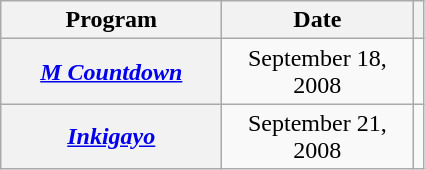<table class="wikitable sortable plainrowheaders" style="text-align:center">
<tr>
<th scope="col" width="140">Program</th>
<th scope="col" width="120">Date</th>
<th scope="col" class="unsortable"></th>
</tr>
<tr>
<th scope="row"><em><a href='#'>M Countdown</a></em></th>
<td>September 18, 2008</td>
<td></td>
</tr>
<tr>
<th scope="row"><em><a href='#'>Inkigayo</a></em></th>
<td>September 21, 2008</td>
<td></td>
</tr>
</table>
